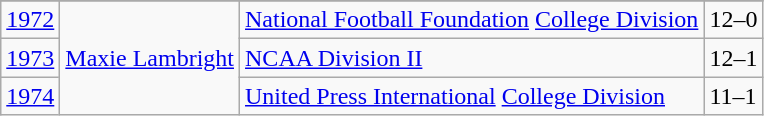<table class="wikitable">
<tr>
</tr>
<tr>
<td><a href='#'>1972</a></td>
<td rowspan="3"><a href='#'>Maxie Lambright</a></td>
<td><a href='#'>National Football Foundation</a> <a href='#'>College Division</a></td>
<td>12–0</td>
</tr>
<tr>
<td><a href='#'>1973</a></td>
<td><a href='#'>NCAA Division II</a></td>
<td>12–1</td>
</tr>
<tr>
<td><a href='#'>1974</a></td>
<td><a href='#'>United Press International</a> <a href='#'>College Division</a></td>
<td>11–1</td>
</tr>
</table>
